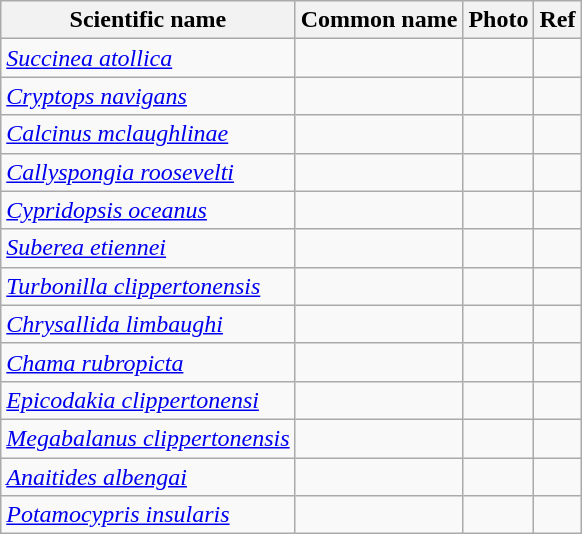<table class="wikitable">
<tr>
<th>Scientific name</th>
<th>Common name</th>
<th>Photo</th>
<th>Ref</th>
</tr>
<tr>
<td><em><a href='#'>Succinea atollica</a></em></td>
<td></td>
<td></td>
<td></td>
</tr>
<tr>
<td><em><a href='#'>Cryptops navigans</a></em></td>
<td></td>
<td></td>
<td></td>
</tr>
<tr>
<td><em><a href='#'>Calcinus mclaughlinae</a></em></td>
<td></td>
<td></td>
<td></td>
</tr>
<tr>
<td><em><a href='#'>Callyspongia roosevelti</a></em></td>
<td></td>
<td></td>
<td></td>
</tr>
<tr>
<td><em><a href='#'>Cypridopsis oceanus</a></em></td>
<td></td>
<td></td>
<td></td>
</tr>
<tr>
<td><em><a href='#'>Suberea etiennei</a></em></td>
<td></td>
<td></td>
<td></td>
</tr>
<tr>
<td><em><a href='#'>Turbonilla clippertonensis</a></em></td>
<td></td>
<td></td>
<td></td>
</tr>
<tr>
<td><em><a href='#'>Chrysallida limbaughi</a></em></td>
<td></td>
<td></td>
<td></td>
</tr>
<tr>
<td><em><a href='#'>Chama rubropicta</a></em></td>
<td></td>
<td></td>
<td></td>
</tr>
<tr>
<td><em><a href='#'>Epicodakia clippertonensi</a></em></td>
<td></td>
<td></td>
<td></td>
</tr>
<tr>
<td><em><a href='#'>Megabalanus clippertonensis</a></em></td>
<td></td>
<td></td>
<td></td>
</tr>
<tr>
<td><em><a href='#'>Anaitides albengai</a></em></td>
<td></td>
<td></td>
<td></td>
</tr>
<tr>
<td><em><a href='#'>Potamocypris insularis</a></em></td>
<td></td>
<td></td>
<td></td>
</tr>
</table>
